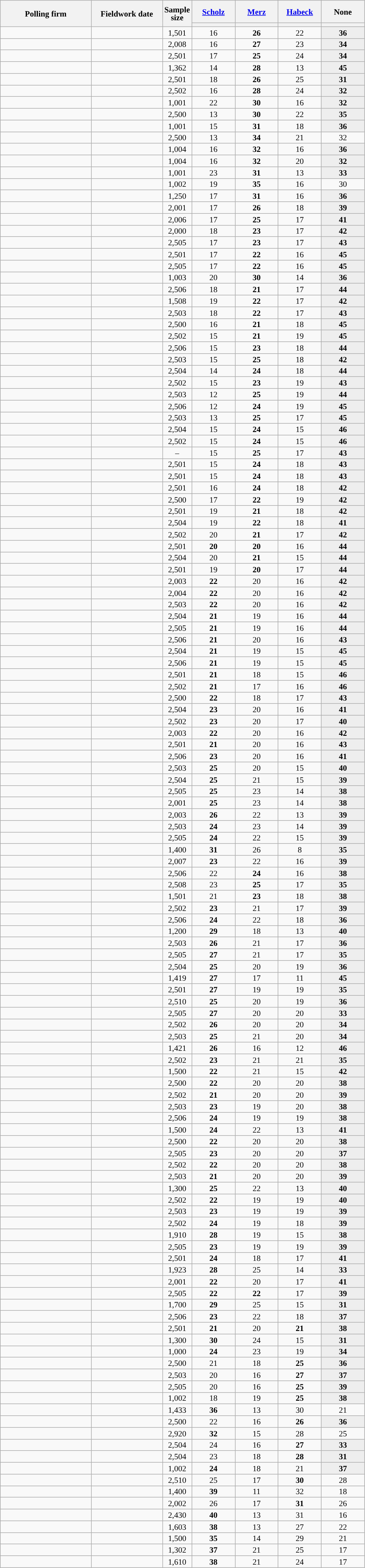<table class="wikitable sortable mw-datatable" style="text-align:center;font-size:90%;line-height:14px;">
<tr style="height:40px;">
<th style="width:155px;" rowspan="2">Polling firm</th>
<th style="width:120px;" rowspan="2">Fieldwork date</th>
<th style="width: 35px;" rowspan="2">Sample<br>size</th>
<th class="unsortable" style="width:70px;"><a href='#'>Scholz</a><br></th>
<th class="unsortable" style="width:70px;"><a href='#'>Merz</a><br></th>
<th class="unsortable" style="width:70px;"><a href='#'>Habeck</a><br></th>
<th class="unsortable" style="width:70px;">None</th>
</tr>
<tr>
<th style="background:"></th>
<th style="background:"></th>
<th style="background:"></th>
<th style="background:"></th>
</tr>
<tr>
<td></td>
<td></td>
<td>1,501</td>
<td>16</td>
<td><strong>26</strong></td>
<td>22</td>
<td style="background:#EEEEEE;"><strong>36</strong></td>
</tr>
<tr>
<td></td>
<td></td>
<td>2,008</td>
<td>16</td>
<td><strong>27</strong></td>
<td>23</td>
<td style="background:#EEEEEE;"><strong>34</strong></td>
</tr>
<tr>
<td></td>
<td></td>
<td>2,501</td>
<td>17</td>
<td><strong>25</strong></td>
<td>24</td>
<td style="background:#EEEEEE;"><strong>34</strong></td>
</tr>
<tr>
<td></td>
<td></td>
<td>1,362</td>
<td>14</td>
<td><strong>28</strong></td>
<td>13</td>
<td style="background:#EEEEEE;"><strong>45</strong></td>
</tr>
<tr>
<td></td>
<td></td>
<td>2,501</td>
<td>18</td>
<td><strong>26</strong></td>
<td>25</td>
<td style="background:#EEEEEE;"><strong>31</strong></td>
</tr>
<tr>
<td></td>
<td></td>
<td>2,502</td>
<td>16</td>
<td><strong>28</strong></td>
<td>24</td>
<td style="background:#EEEEEE;"><strong>32</strong></td>
</tr>
<tr>
<td></td>
<td></td>
<td>1,001</td>
<td>22</td>
<td><strong>30</strong></td>
<td>16</td>
<td style="background:#EEEEEE;"><strong>32</strong></td>
</tr>
<tr>
<td></td>
<td></td>
<td>2,500</td>
<td>13</td>
<td><strong>30</strong></td>
<td>22</td>
<td style="background:#EEEEEE;"><strong>35</strong></td>
</tr>
<tr>
<td></td>
<td></td>
<td>1,001</td>
<td>15</td>
<td><strong>31</strong></td>
<td>18</td>
<td style="background:#EEEEEE;"><strong>36</strong></td>
</tr>
<tr>
<td></td>
<td></td>
<td>2,500</td>
<td>13</td>
<td><strong>34</strong></td>
<td>21</td>
<td>32</td>
</tr>
<tr>
<td></td>
<td></td>
<td>1,004</td>
<td>16</td>
<td><strong>32</strong></td>
<td>16</td>
<td style="background:#EEEEEE;"><strong>36</strong></td>
</tr>
<tr>
<td></td>
<td></td>
<td>1,004</td>
<td>16</td>
<td><strong>32</strong></td>
<td>20</td>
<td style="background:#EEEEEE;"><strong>32</strong></td>
</tr>
<tr>
<td></td>
<td></td>
<td>1,001</td>
<td>23</td>
<td><strong>31</strong></td>
<td>13</td>
<td style="background:#EEEEEE;"><strong>33</strong></td>
</tr>
<tr>
<td></td>
<td></td>
<td>1,002</td>
<td>19</td>
<td><strong>35</strong></td>
<td>16</td>
<td>30</td>
</tr>
<tr>
<td></td>
<td></td>
<td>1,250</td>
<td>17</td>
<td><strong>31</strong></td>
<td>16</td>
<td style="background:#EEEEEE;"><strong>36</strong></td>
</tr>
<tr>
<td></td>
<td></td>
<td>2,001</td>
<td>17</td>
<td><strong>26</strong></td>
<td>18</td>
<td style="background:#EEEEEE;"><strong>39</strong></td>
</tr>
<tr>
<td></td>
<td></td>
<td>2,006</td>
<td>17</td>
<td><strong>25</strong></td>
<td>17</td>
<td style="background:#EEEEEE;"><strong>41</strong></td>
</tr>
<tr>
<td></td>
<td></td>
<td>2,000</td>
<td>18</td>
<td><strong>23</strong></td>
<td>17</td>
<td style="background:#EEEEEE;"><strong>42</strong></td>
</tr>
<tr>
<td></td>
<td></td>
<td>2,505</td>
<td>17</td>
<td><strong>23</strong></td>
<td>17</td>
<td style="background:#EEEEEE;"><strong>43</strong></td>
</tr>
<tr>
<td></td>
<td></td>
<td>2,501</td>
<td>17</td>
<td><strong>22</strong></td>
<td>16</td>
<td style="background:#EEEEEE;"><strong>45</strong></td>
</tr>
<tr>
<td></td>
<td></td>
<td>2,505</td>
<td>17</td>
<td><strong>22</strong></td>
<td>16</td>
<td style="background:#EEEEEE;"><strong>45</strong></td>
</tr>
<tr>
<td></td>
<td></td>
<td>1,003</td>
<td>20</td>
<td><strong>30</strong></td>
<td>14</td>
<td style="background:#EEEEEE;"><strong>36</strong></td>
</tr>
<tr>
<td></td>
<td></td>
<td>2,506</td>
<td>18</td>
<td><strong>21</strong></td>
<td>17</td>
<td style="background:#EEEEEE;"><strong>44</strong></td>
</tr>
<tr>
<td></td>
<td></td>
<td>1,508</td>
<td>19</td>
<td><strong>22</strong></td>
<td>17</td>
<td style="background:#EEEEEE;"><strong>42</strong></td>
</tr>
<tr>
<td></td>
<td></td>
<td>2,503</td>
<td>18</td>
<td><strong>22</strong></td>
<td>17</td>
<td style="background:#EEEEEE;"><strong>43</strong></td>
</tr>
<tr>
<td></td>
<td></td>
<td>2,500</td>
<td>16</td>
<td><strong>21</strong></td>
<td>18</td>
<td style="background:#EEEEEE;"><strong>45</strong></td>
</tr>
<tr>
<td></td>
<td></td>
<td>2,502</td>
<td>15</td>
<td><strong>21</strong></td>
<td>19</td>
<td style="background:#EEEEEE;"><strong>45</strong></td>
</tr>
<tr>
<td></td>
<td></td>
<td>2,506</td>
<td>15</td>
<td><strong>23</strong></td>
<td>18</td>
<td style="background:#EEEEEE;"><strong>44</strong></td>
</tr>
<tr>
<td></td>
<td></td>
<td>2,503</td>
<td>15</td>
<td><strong>25</strong></td>
<td>18</td>
<td style="background:#EEEEEE;"><strong>42</strong></td>
</tr>
<tr>
<td></td>
<td></td>
<td>2,504</td>
<td>14</td>
<td><strong>24</strong></td>
<td>18</td>
<td style="background:#EEEEEE;"><strong>44</strong></td>
</tr>
<tr>
<td></td>
<td></td>
<td>2,502</td>
<td>15</td>
<td><strong>23</strong></td>
<td>19</td>
<td style="background:#EEEEEE;"><strong>43</strong></td>
</tr>
<tr>
<td></td>
<td></td>
<td>2,503</td>
<td>12</td>
<td><strong>25</strong></td>
<td>19</td>
<td style="background:#EEEEEE;"><strong>44</strong></td>
</tr>
<tr>
<td></td>
<td></td>
<td>2,506</td>
<td>12</td>
<td><strong>24</strong></td>
<td>19</td>
<td style="background:#EEEEEE;"><strong>45</strong></td>
</tr>
<tr>
<td></td>
<td></td>
<td>2,503</td>
<td>13</td>
<td><strong>25</strong></td>
<td>17</td>
<td style="background:#EEEEEE;"><strong>45</strong></td>
</tr>
<tr>
<td></td>
<td></td>
<td>2,504</td>
<td>15</td>
<td><strong>24</strong></td>
<td>15</td>
<td style="background:#EEEEEE;"><strong>46</strong></td>
</tr>
<tr>
<td></td>
<td></td>
<td>2,502</td>
<td>15</td>
<td><strong>24</strong></td>
<td>15</td>
<td style="background:#EEEEEE;"><strong>46</strong></td>
</tr>
<tr>
<td></td>
<td></td>
<td>–</td>
<td>15</td>
<td><strong>25</strong></td>
<td>17</td>
<td style="background:#EEEEEE;"><strong>43</strong></td>
</tr>
<tr>
<td></td>
<td></td>
<td>2,501</td>
<td>15</td>
<td><strong>24</strong></td>
<td>18</td>
<td style="background:#EEEEEE;"><strong>43</strong></td>
</tr>
<tr>
<td></td>
<td></td>
<td>2,501</td>
<td>15</td>
<td><strong>24</strong></td>
<td>18</td>
<td style="background:#EEEEEE;"><strong>43</strong></td>
</tr>
<tr>
<td></td>
<td></td>
<td>2,501</td>
<td>16</td>
<td><strong>24</strong></td>
<td>18</td>
<td style="background:#EEEEEE;"><strong>42</strong></td>
</tr>
<tr>
<td></td>
<td></td>
<td>2,500</td>
<td>17</td>
<td><strong>22</strong></td>
<td>19</td>
<td style="background:#EEEEEE;"><strong>42</strong></td>
</tr>
<tr>
<td></td>
<td></td>
<td>2,501</td>
<td>19</td>
<td><strong>21</strong></td>
<td>18</td>
<td style="background:#EEEEEE;"><strong>42</strong></td>
</tr>
<tr>
<td></td>
<td></td>
<td>2,504</td>
<td>19</td>
<td><strong>22</strong></td>
<td>18</td>
<td style="background:#EEEEEE;"><strong>41</strong></td>
</tr>
<tr>
<td></td>
<td></td>
<td>2,502</td>
<td>20</td>
<td><strong>21</strong></td>
<td>17</td>
<td style="background:#EEEEEE;"><strong>42</strong></td>
</tr>
<tr>
<td></td>
<td></td>
<td>2,501</td>
<td><strong>20</strong></td>
<td><strong>20</strong></td>
<td>16</td>
<td style="background:#EEEEEE;"><strong>44</strong></td>
</tr>
<tr>
<td></td>
<td></td>
<td>2,504</td>
<td>20</td>
<td><strong>21</strong></td>
<td>15</td>
<td style="background:#EEEEEE;"><strong>44</strong></td>
</tr>
<tr>
<td></td>
<td></td>
<td>2,501</td>
<td>19</td>
<td><strong>20</strong></td>
<td>17</td>
<td style="background:#EEEEEE;"><strong>44</strong></td>
</tr>
<tr>
<td></td>
<td></td>
<td>2,003</td>
<td><strong>22</strong></td>
<td>20</td>
<td>16</td>
<td style="background:#EEEEEE;"><strong>42</strong></td>
</tr>
<tr>
<td></td>
<td></td>
<td>2,004</td>
<td><strong>22</strong></td>
<td>20</td>
<td>16</td>
<td style="background:#EEEEEE;"><strong>42</strong></td>
</tr>
<tr>
<td></td>
<td></td>
<td>2,503</td>
<td><strong>22</strong></td>
<td>20</td>
<td>16</td>
<td style="background:#EEEEEE;"><strong>42</strong></td>
</tr>
<tr>
<td></td>
<td></td>
<td>2,504</td>
<td><strong>21</strong></td>
<td>19</td>
<td>16</td>
<td style="background:#EEEEEE;"><strong>44</strong></td>
</tr>
<tr>
<td></td>
<td></td>
<td>2,505</td>
<td><strong>21</strong></td>
<td>19</td>
<td>16</td>
<td style="background:#EEEEEE;"><strong>44</strong></td>
</tr>
<tr>
<td></td>
<td></td>
<td>2,506</td>
<td><strong>21</strong></td>
<td>20</td>
<td>16</td>
<td style="background:#EEEEEE;"><strong>43</strong></td>
</tr>
<tr>
<td></td>
<td></td>
<td>2,504</td>
<td><strong>21</strong></td>
<td>19</td>
<td>15</td>
<td style="background:#EEEEEE;"><strong>45</strong></td>
</tr>
<tr>
<td></td>
<td></td>
<td>2,506</td>
<td><strong>21</strong></td>
<td>19</td>
<td>15</td>
<td style="background:#EEEEEE;"><strong>45</strong></td>
</tr>
<tr>
<td></td>
<td></td>
<td>2,501</td>
<td><strong>21</strong></td>
<td>18</td>
<td>15</td>
<td style="background:#EEEEEE;"><strong>46</strong></td>
</tr>
<tr>
<td></td>
<td></td>
<td>2,502</td>
<td><strong>21</strong></td>
<td>17</td>
<td>16</td>
<td style="background:#EEEEEE;"><strong>46</strong></td>
</tr>
<tr>
<td></td>
<td></td>
<td>2,500</td>
<td><strong>22</strong></td>
<td>18</td>
<td>17</td>
<td style="background:#EEEEEE;"><strong>43</strong></td>
</tr>
<tr>
<td></td>
<td></td>
<td>2,504</td>
<td><strong>23</strong></td>
<td>20</td>
<td>16</td>
<td style="background:#EEEEEE;"><strong>41</strong></td>
</tr>
<tr>
<td></td>
<td></td>
<td>2,502</td>
<td><strong>23</strong></td>
<td>20</td>
<td>17</td>
<td style="background:#EEEEEE;"><strong>40</strong></td>
</tr>
<tr>
<td></td>
<td></td>
<td>2,003</td>
<td><strong>22</strong></td>
<td>20</td>
<td>16</td>
<td style="background:#EEEEEE;"><strong>42</strong></td>
</tr>
<tr>
<td></td>
<td></td>
<td>2,501</td>
<td><strong>21</strong></td>
<td>20</td>
<td>16</td>
<td style="background:#EEEEEE;"><strong>43</strong></td>
</tr>
<tr>
<td></td>
<td></td>
<td>2,506</td>
<td><strong>23</strong></td>
<td>20</td>
<td>16</td>
<td style="background:#EEEEEE;"><strong>41</strong></td>
</tr>
<tr>
<td></td>
<td></td>
<td>2,503</td>
<td><strong>25</strong></td>
<td>20</td>
<td>15</td>
<td style="background:#EEEEEE;"><strong>40</strong></td>
</tr>
<tr>
<td></td>
<td></td>
<td>2,504</td>
<td><strong>25</strong></td>
<td>21</td>
<td>15</td>
<td style="background:#EEEEEE;"><strong>39</strong></td>
</tr>
<tr>
<td></td>
<td></td>
<td>2,505</td>
<td><strong>25</strong></td>
<td>23</td>
<td>14</td>
<td style="background:#EEEEEE;"><strong>38</strong></td>
</tr>
<tr>
<td></td>
<td></td>
<td>2,001</td>
<td><strong>25</strong></td>
<td>23</td>
<td>14</td>
<td style="background:#EEEEEE;"><strong>38</strong></td>
</tr>
<tr>
<td></td>
<td></td>
<td>2,003</td>
<td><strong>26</strong></td>
<td>22</td>
<td>13</td>
<td style="background:#EEEEEE;"><strong>39</strong></td>
</tr>
<tr>
<td></td>
<td></td>
<td>2,503</td>
<td><strong>24</strong></td>
<td>23</td>
<td>14</td>
<td style="background:#EEEEEE;"><strong>39</strong></td>
</tr>
<tr>
<td></td>
<td></td>
<td>2,505</td>
<td><strong>24</strong></td>
<td>22</td>
<td>15</td>
<td style="background:#EEEEEE;"><strong>39</strong></td>
</tr>
<tr>
<td></td>
<td></td>
<td>1,400</td>
<td><strong>31</strong></td>
<td>26</td>
<td>8</td>
<td style="background:#EEEEEE;"><strong>35</strong></td>
</tr>
<tr>
<td></td>
<td></td>
<td>2,007</td>
<td><strong>23</strong></td>
<td>22</td>
<td>16</td>
<td style="background:#EEEEEE;"><strong>39</strong></td>
</tr>
<tr>
<td></td>
<td></td>
<td>2,506</td>
<td>22</td>
<td><strong>24</strong></td>
<td>16</td>
<td style="background:#EEEEEE;"><strong>38</strong></td>
</tr>
<tr>
<td></td>
<td></td>
<td>2,508</td>
<td>23</td>
<td><strong>25</strong></td>
<td>17</td>
<td style="background:#EEEEEE;"><strong>35</strong></td>
</tr>
<tr>
<td></td>
<td></td>
<td>1,501</td>
<td>21</td>
<td><strong>23</strong></td>
<td>18</td>
<td style="background:#EEEEEE;"><strong>38</strong></td>
</tr>
<tr>
<td></td>
<td></td>
<td>2,502</td>
<td><strong>23</strong></td>
<td>21</td>
<td>17</td>
<td style="background:#EEEEEE;"><strong>39</strong></td>
</tr>
<tr>
<td></td>
<td></td>
<td>2,506</td>
<td><strong>24</strong></td>
<td>22</td>
<td>18</td>
<td style="background:#EEEEEE;"><strong>36</strong></td>
</tr>
<tr>
<td></td>
<td></td>
<td>1,200</td>
<td><strong>29</strong></td>
<td>18</td>
<td>13</td>
<td style="background:#EEEEEE;"><strong>40</strong></td>
</tr>
<tr>
<td></td>
<td></td>
<td>2,503</td>
<td><strong>26</strong></td>
<td>21</td>
<td>17</td>
<td style="background:#EEEEEE;"><strong>36</strong></td>
</tr>
<tr>
<td></td>
<td></td>
<td>2,505</td>
<td><strong>27</strong></td>
<td>21</td>
<td>17</td>
<td style="background:#EEEEEE;"><strong>35</strong></td>
</tr>
<tr>
<td></td>
<td></td>
<td>2,504</td>
<td><strong>25</strong></td>
<td>20</td>
<td>19</td>
<td style="background:#EEEEEE;"><strong>36</strong></td>
</tr>
<tr>
<td></td>
<td></td>
<td>1,419</td>
<td><strong>27</strong></td>
<td>17</td>
<td>11</td>
<td style="background:#EEEEEE;"><strong>45</strong></td>
</tr>
<tr>
<td></td>
<td></td>
<td>2,501</td>
<td><strong>27</strong></td>
<td>19</td>
<td>19</td>
<td style="background:#EEEEEE;"><strong>35</strong></td>
</tr>
<tr>
<td></td>
<td></td>
<td>2,510</td>
<td><strong>25</strong></td>
<td>20</td>
<td>19</td>
<td style="background:#EEEEEE;"><strong>36</strong></td>
</tr>
<tr>
<td></td>
<td></td>
<td>2,505</td>
<td><strong>27</strong></td>
<td>20</td>
<td>20</td>
<td style="background:#EEEEEE;"><strong>33</strong></td>
</tr>
<tr>
<td></td>
<td></td>
<td>2,502</td>
<td><strong>26</strong></td>
<td>20</td>
<td>20</td>
<td style="background:#EEEEEE;"><strong>34</strong></td>
</tr>
<tr>
<td></td>
<td></td>
<td>2,503</td>
<td><strong>25</strong></td>
<td>21</td>
<td>20</td>
<td style="background:#EEEEEE;"><strong>34</strong></td>
</tr>
<tr>
<td></td>
<td></td>
<td>1,421</td>
<td><strong>26</strong></td>
<td>16</td>
<td>12</td>
<td style="background:#EEEEEE;"><strong>46</strong></td>
</tr>
<tr>
<td></td>
<td></td>
<td>2,502</td>
<td><strong>23</strong></td>
<td>21</td>
<td>21</td>
<td style="background:#EEEEEE;"><strong>35</strong></td>
</tr>
<tr>
<td></td>
<td></td>
<td>1,500</td>
<td><strong>22</strong></td>
<td>21</td>
<td>15</td>
<td style="background:#EEEEEE;"><strong>42</strong></td>
</tr>
<tr>
<td></td>
<td></td>
<td>2,500</td>
<td><strong>22</strong></td>
<td>20</td>
<td>20</td>
<td style="background:#EEEEEE;"><strong>38</strong></td>
</tr>
<tr>
<td></td>
<td></td>
<td>2,502</td>
<td><strong>21</strong></td>
<td>20</td>
<td>20</td>
<td style="background:#EEEEEE;"><strong>39</strong></td>
</tr>
<tr>
<td></td>
<td></td>
<td>2,503</td>
<td><strong>23</strong></td>
<td>19</td>
<td>20</td>
<td style="background:#EEEEEE;"><strong>38</strong></td>
</tr>
<tr>
<td></td>
<td></td>
<td>2,506</td>
<td><strong>24</strong></td>
<td>19</td>
<td>19</td>
<td style="background:#EEEEEE;"><strong>38</strong></td>
</tr>
<tr>
<td></td>
<td></td>
<td>1,500</td>
<td><strong>24</strong></td>
<td>22</td>
<td>13</td>
<td style="background:#EEEEEE;"><strong>41</strong></td>
</tr>
<tr>
<td></td>
<td></td>
<td>2,500</td>
<td><strong>22</strong></td>
<td>20</td>
<td>20</td>
<td style="background:#EEEEEE;"><strong>38</strong></td>
</tr>
<tr>
<td></td>
<td></td>
<td>2,505</td>
<td><strong>23</strong></td>
<td>20</td>
<td>20</td>
<td style="background:#EEEEEE;"><strong>37</strong></td>
</tr>
<tr>
<td></td>
<td></td>
<td>2,502</td>
<td><strong>22</strong></td>
<td>20</td>
<td>20</td>
<td style="background:#EEEEEE;"><strong>38</strong></td>
</tr>
<tr>
<td></td>
<td></td>
<td>2,503</td>
<td><strong>21</strong></td>
<td>20</td>
<td>20</td>
<td style="background:#EEEEEE;"><strong>39</strong></td>
</tr>
<tr>
<td></td>
<td></td>
<td>1,300</td>
<td><strong>25</strong></td>
<td>22</td>
<td>13</td>
<td style="background:#EEEEEE;"><strong>40</strong></td>
</tr>
<tr>
<td></td>
<td></td>
<td>2,502</td>
<td><strong>22</strong></td>
<td>19</td>
<td>19</td>
<td style="background:#EEEEEE;"><strong>40</strong></td>
</tr>
<tr>
<td></td>
<td></td>
<td>2,503</td>
<td><strong>23</strong></td>
<td>19</td>
<td>19</td>
<td style="background:#EEEEEE;"><strong>39</strong></td>
</tr>
<tr>
<td></td>
<td></td>
<td>2,502</td>
<td><strong>24</strong></td>
<td>19</td>
<td>18</td>
<td style="background:#EEEEEE;"><strong>39</strong></td>
</tr>
<tr>
<td></td>
<td></td>
<td>1,910</td>
<td><strong>28</strong></td>
<td>19</td>
<td>15</td>
<td style="background:#EEEEEE;"><strong>38</strong></td>
</tr>
<tr>
<td></td>
<td></td>
<td>2,505</td>
<td><strong>23</strong></td>
<td>19</td>
<td>19</td>
<td style="background:#EEEEEE;"><strong>39</strong></td>
</tr>
<tr>
<td></td>
<td></td>
<td>2,501</td>
<td><strong>24</strong></td>
<td>18</td>
<td>17</td>
<td style="background:#EEEEEE;"><strong>41</strong></td>
</tr>
<tr>
<td></td>
<td></td>
<td>1,923</td>
<td><strong>28</strong></td>
<td>25</td>
<td>14</td>
<td style="background:#EEEEEE;"><strong>33</strong></td>
</tr>
<tr>
<td></td>
<td></td>
<td>2,001</td>
<td><strong>22</strong></td>
<td>20</td>
<td>17</td>
<td style="background:#EEEEEE;"><strong>41</strong></td>
</tr>
<tr>
<td></td>
<td></td>
<td>2,505</td>
<td><strong>22</strong></td>
<td><strong>22</strong></td>
<td>17</td>
<td style="background:#EEEEEE;"><strong>39</strong></td>
</tr>
<tr>
<td></td>
<td></td>
<td>1,700</td>
<td><strong>29</strong></td>
<td>25</td>
<td>15</td>
<td style="background:#EEEEEE;"><strong>31</strong></td>
</tr>
<tr>
<td></td>
<td></td>
<td>2,506</td>
<td><strong>23</strong></td>
<td>22</td>
<td>18</td>
<td style="background:#EEEEEE;"><strong>37</strong></td>
</tr>
<tr>
<td></td>
<td></td>
<td>2,501</td>
<td><strong>21</strong></td>
<td>20</td>
<td><strong>21</strong></td>
<td style="background:#EEEEEE;"><strong>38</strong></td>
</tr>
<tr>
<td></td>
<td></td>
<td>1,300</td>
<td><strong>30</strong></td>
<td>24</td>
<td>15</td>
<td style="background:#EEEEEE;"><strong>31</strong></td>
</tr>
<tr>
<td></td>
<td></td>
<td>1,000</td>
<td><strong>24</strong></td>
<td>23</td>
<td>19</td>
<td style="background:#EEEEEE;"><strong>34</strong></td>
</tr>
<tr>
<td></td>
<td></td>
<td>2,500</td>
<td>21</td>
<td>18</td>
<td><strong>25</strong></td>
<td style="background:#EEEEEE;"><strong>36</strong></td>
</tr>
<tr>
<td></td>
<td></td>
<td>2,503</td>
<td>20</td>
<td>16</td>
<td><strong>27</strong></td>
<td style="background:#EEEEEE;"><strong>37</strong></td>
</tr>
<tr>
<td></td>
<td></td>
<td>2,505</td>
<td>20</td>
<td>16</td>
<td><strong>25</strong></td>
<td style="background:#EEEEEE;"><strong>39</strong></td>
</tr>
<tr>
<td></td>
<td></td>
<td>1,002</td>
<td>18</td>
<td>19</td>
<td><strong>25</strong></td>
<td style="background:#EEEEEE;"><strong>38</strong></td>
</tr>
<tr>
<td></td>
<td></td>
<td>1,433</td>
<td><strong>36</strong></td>
<td>13</td>
<td>30</td>
<td>21</td>
</tr>
<tr>
<td></td>
<td></td>
<td>2,500</td>
<td>22</td>
<td>16</td>
<td><strong>26</strong></td>
<td style="background:#EEEEEE;"><strong>36</strong></td>
</tr>
<tr>
<td></td>
<td></td>
<td>2,920</td>
<td><strong>32</strong></td>
<td>15</td>
<td>28</td>
<td>25</td>
</tr>
<tr>
<td></td>
<td></td>
<td>2,504</td>
<td>24</td>
<td>16</td>
<td><strong>27</strong></td>
<td style="background:#EEEEEE;"><strong>33</strong></td>
</tr>
<tr>
<td></td>
<td></td>
<td>2,504</td>
<td>23</td>
<td>18</td>
<td><strong>28</strong></td>
<td style="background:#EEEEEE;"><strong>31</strong></td>
</tr>
<tr>
<td></td>
<td></td>
<td>1,002</td>
<td><strong>24</strong></td>
<td>18</td>
<td>21</td>
<td style="background:#EEEEEE;"><strong>37</strong></td>
</tr>
<tr>
<td></td>
<td></td>
<td>2,510</td>
<td>25</td>
<td>17</td>
<td><strong>30</strong></td>
<td>28</td>
</tr>
<tr>
<td></td>
<td></td>
<td>1,400</td>
<td><strong>39</strong></td>
<td>11</td>
<td>32</td>
<td>18</td>
</tr>
<tr>
<td></td>
<td></td>
<td>2,002</td>
<td>26</td>
<td>17</td>
<td><strong>31</strong></td>
<td>26</td>
</tr>
<tr>
<td></td>
<td></td>
<td>2,430</td>
<td><strong>40</strong></td>
<td>13</td>
<td>31</td>
<td>16</td>
</tr>
<tr>
<td></td>
<td></td>
<td>1,603</td>
<td><strong>38</strong></td>
<td>13</td>
<td>27</td>
<td>22</td>
</tr>
<tr>
<td></td>
<td></td>
<td>1,500</td>
<td><strong>35</strong></td>
<td>14</td>
<td>29</td>
<td>21</td>
</tr>
<tr>
<td></td>
<td></td>
<td>1,302</td>
<td><strong>37</strong></td>
<td>21</td>
<td>25</td>
<td>17</td>
</tr>
<tr>
<td></td>
<td></td>
<td>1,610</td>
<td><strong>38</strong></td>
<td>21</td>
<td>24</td>
<td>17</td>
</tr>
</table>
